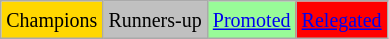<table class="wikitable">
<tr>
<td bgcolor=gold><small>Champions</small></td>
<td bgcolor=silver><small>Runners-up</small></td>
<td bgcolor=palegreen><small><a href='#'>Promoted</a></small></td>
<td bgcolor=red><small><a href='#'>Relegated</a></small></td>
</tr>
</table>
